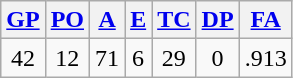<table class="wikitable">
<tr>
<th><a href='#'>GP</a></th>
<th><a href='#'>PO</a></th>
<th><a href='#'>A</a></th>
<th><a href='#'>E</a></th>
<th><a href='#'>TC</a></th>
<th><a href='#'>DP</a></th>
<th><a href='#'>FA</a></th>
</tr>
<tr align=center>
<td>42</td>
<td>12</td>
<td>71</td>
<td>6</td>
<td>29</td>
<td>0</td>
<td>.913</td>
</tr>
</table>
